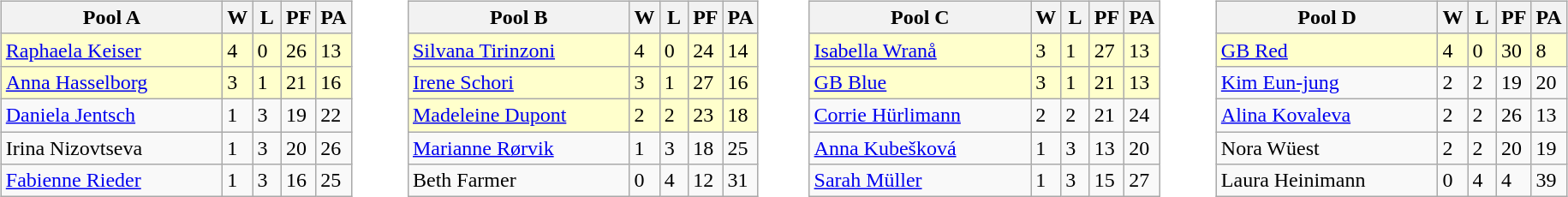<table table>
<tr>
<td valign=top width=10%><br><table class=wikitable>
<tr>
<th width=165>Pool A</th>
<th width=15>W</th>
<th width=15>L</th>
<th width=15>PF</th>
<th width=15>PA</th>
</tr>
<tr bgcolor=#ffffcc>
<td> <a href='#'>Raphaela Keiser</a></td>
<td>4</td>
<td>0</td>
<td>26</td>
<td>13</td>
</tr>
<tr bgcolor=#ffffcc>
<td> <a href='#'>Anna Hasselborg</a></td>
<td>3</td>
<td>1</td>
<td>21</td>
<td>16</td>
</tr>
<tr>
<td> <a href='#'>Daniela Jentsch</a></td>
<td>1</td>
<td>3</td>
<td>19</td>
<td>22</td>
</tr>
<tr>
<td> Irina Nizovtseva</td>
<td>1</td>
<td>3</td>
<td>20</td>
<td>26</td>
</tr>
<tr>
<td> <a href='#'>Fabienne Rieder</a></td>
<td>1</td>
<td>3</td>
<td>16</td>
<td>25</td>
</tr>
</table>
</td>
<td valign=top width=10%><br><table class=wikitable>
<tr>
<th width=165>Pool B</th>
<th width=15>W</th>
<th width=15>L</th>
<th width=15>PF</th>
<th width=15>PA</th>
</tr>
<tr bgcolor=#ffffcc>
<td> <a href='#'>Silvana Tirinzoni</a></td>
<td>4</td>
<td>0</td>
<td>24</td>
<td>14</td>
</tr>
<tr bgcolor=#ffffcc>
<td> <a href='#'>Irene Schori</a></td>
<td>3</td>
<td>1</td>
<td>27</td>
<td>16</td>
</tr>
<tr bgcolor=#ffffcc>
<td> <a href='#'>Madeleine Dupont</a></td>
<td>2</td>
<td>2</td>
<td>23</td>
<td>18</td>
</tr>
<tr>
<td> <a href='#'>Marianne Rørvik</a></td>
<td>1</td>
<td>3</td>
<td>18</td>
<td>25</td>
</tr>
<tr>
<td> Beth Farmer</td>
<td>0</td>
<td>4</td>
<td>12</td>
<td>31</td>
</tr>
</table>
</td>
<td valign=top width=10%><br><table class=wikitable>
<tr>
<th width=165>Pool C</th>
<th width=15>W</th>
<th width=15>L</th>
<th width=15>PF</th>
<th width=15>PA</th>
</tr>
<tr bgcolor=#ffffcc>
<td> <a href='#'>Isabella Wranå</a></td>
<td>3</td>
<td>1</td>
<td>27</td>
<td>13</td>
</tr>
<tr bgcolor=#ffffcc>
<td> <a href='#'>GB Blue</a></td>
<td>3</td>
<td>1</td>
<td>21</td>
<td>13</td>
</tr>
<tr>
<td> <a href='#'>Corrie Hürlimann</a></td>
<td>2</td>
<td>2</td>
<td>21</td>
<td>24</td>
</tr>
<tr>
<td> <a href='#'>Anna Kubešková</a></td>
<td>1</td>
<td>3</td>
<td>13</td>
<td>20</td>
</tr>
<tr>
<td> <a href='#'>Sarah Müller</a></td>
<td>1</td>
<td>3</td>
<td>15</td>
<td>27</td>
</tr>
</table>
</td>
<td valign=top width=10%><br><table class=wikitable>
<tr>
<th width=165>Pool D</th>
<th width=15>W</th>
<th width=15>L</th>
<th width=15>PF</th>
<th width=15>PA</th>
</tr>
<tr bgcolor=#ffffcc>
<td> <a href='#'>GB Red</a></td>
<td>4</td>
<td>0</td>
<td>30</td>
<td>8</td>
</tr>
<tr>
<td> <a href='#'>Kim Eun-jung</a></td>
<td>2</td>
<td>2</td>
<td>19</td>
<td>20</td>
</tr>
<tr>
<td> <a href='#'>Alina Kovaleva</a></td>
<td>2</td>
<td>2</td>
<td>26</td>
<td>13</td>
</tr>
<tr>
<td> Nora Wüest</td>
<td>2</td>
<td>2</td>
<td>20</td>
<td>19</td>
</tr>
<tr>
<td> Laura Heinimann</td>
<td>0</td>
<td>4</td>
<td>4</td>
<td>39</td>
</tr>
</table>
</td>
</tr>
</table>
